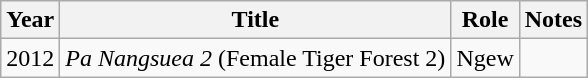<table class="wikitable sortable">
<tr>
<th>Year</th>
<th>Title</th>
<th>Role</th>
<th class="unsortable">Notes</th>
</tr>
<tr>
<td>2012</td>
<td><em>Pa Nangsuea 2</em> (Female Tiger Forest 2)</td>
<td>Ngew</td>
<td></td>
</tr>
</table>
